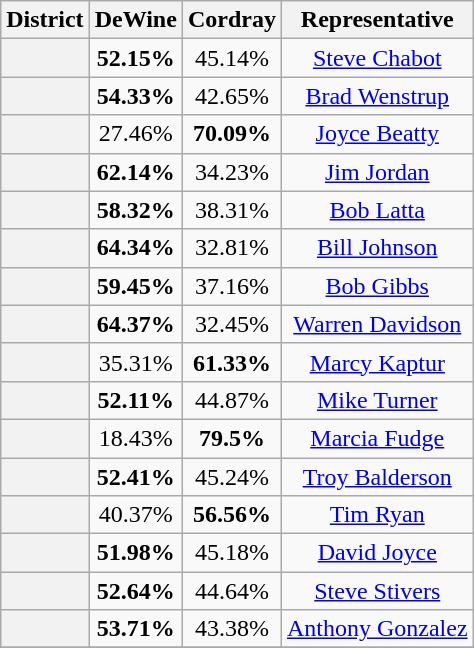<table class=wikitable>
<tr>
<th>District</th>
<th>DeWine</th>
<th>Cordray</th>
<th>Representative</th>
</tr>
<tr align=center>
<th></th>
<td><strong>52.15%</strong></td>
<td>45.14%</td>
<td><a href='#'>Steve Chabot</a></td>
</tr>
<tr align=center>
<th></th>
<td><strong>54.33%</strong></td>
<td>42.65%</td>
<td><a href='#'>Brad Wenstrup</a></td>
</tr>
<tr align=center>
<th></th>
<td>27.46%</td>
<td><strong>70.09%</strong></td>
<td><a href='#'>Joyce Beatty</a></td>
</tr>
<tr align=center>
<th></th>
<td><strong>62.14%</strong></td>
<td>34.23%</td>
<td><a href='#'>Jim Jordan</a></td>
</tr>
<tr align=center>
<th></th>
<td><strong>58.32%</strong></td>
<td>38.31%</td>
<td><a href='#'>Bob Latta</a></td>
</tr>
<tr align=center>
<th></th>
<td><strong>64.34%</strong></td>
<td>32.81%</td>
<td><a href='#'>Bill Johnson</a></td>
</tr>
<tr align=center>
<th></th>
<td><strong>59.45%</strong></td>
<td>37.16%</td>
<td><a href='#'>Bob Gibbs</a></td>
</tr>
<tr align=center>
<th></th>
<td><strong>64.37%</strong></td>
<td>32.45%</td>
<td><a href='#'>Warren Davidson</a></td>
</tr>
<tr align=center>
<th></th>
<td>35.31%</td>
<td><strong>61.33%</strong></td>
<td><a href='#'>Marcy Kaptur</a></td>
</tr>
<tr align=center>
<th></th>
<td><strong>52.11%</strong></td>
<td>44.87%</td>
<td><a href='#'>Mike Turner</a></td>
</tr>
<tr align=center>
<th></th>
<td>18.43%</td>
<td><strong>79.5%</strong></td>
<td><a href='#'>Marcia Fudge</a></td>
</tr>
<tr align=center>
<th></th>
<td><strong>52.41%</strong></td>
<td>45.24%</td>
<td><a href='#'>Troy Balderson</a></td>
</tr>
<tr align=center>
<th></th>
<td>40.37%</td>
<td><strong>56.56%</strong></td>
<td><a href='#'>Tim Ryan</a></td>
</tr>
<tr align=center>
<th></th>
<td><strong>51.98%</strong></td>
<td>45.18%</td>
<td><a href='#'>David Joyce</a></td>
</tr>
<tr align=center>
<th></th>
<td><strong>52.64%</strong></td>
<td>44.64%</td>
<td><a href='#'>Steve Stivers</a></td>
</tr>
<tr align=center>
<th></th>
<td><strong>53.71%</strong></td>
<td>43.38%</td>
<td><a href='#'>Anthony Gonzalez</a></td>
</tr>
<tr align=center>
</tr>
</table>
